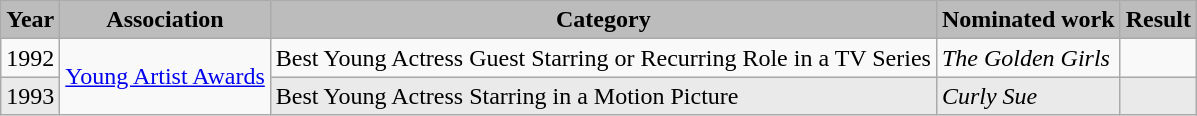<table class="wikitable">
<tr style="background:#b0c4de; text-align:center;">
<th style="background:#bcbcbc;">Year</th>
<th style="background:#bcbcbc;">Association</th>
<th style="background:#bcbcbc;">Category</th>
<th style="background:#bcbcbc;">Nominated work</th>
<th style="background:#bcbcbc;">Result</th>
</tr>
<tr>
<td>1992</td>
<td rowspan=2><a href='#'>Young Artist Awards</a></td>
<td>Best Young Actress Guest Starring or Recurring Role in a TV Series</td>
<td><em>The Golden Girls</em></td>
<td></td>
</tr>
<tr style="background:#eaeaea;">
<td>1993</td>
<td>Best Young Actress Starring in a Motion Picture</td>
<td><em>Curly Sue</em></td>
<td></td>
</tr>
</table>
